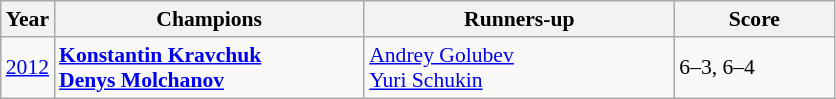<table class="wikitable" style="font-size:90%">
<tr>
<th>Year</th>
<th width="200">Champions</th>
<th width="200">Runners-up</th>
<th width="100">Score</th>
</tr>
<tr>
<td><a href='#'>2012</a></td>
<td> <strong><a href='#'>Konstantin Kravchuk</a></strong><br> <strong><a href='#'>Denys Molchanov</a></strong></td>
<td> <a href='#'>Andrey Golubev</a><br> <a href='#'>Yuri Schukin</a></td>
<td>6–3, 6–4</td>
</tr>
</table>
